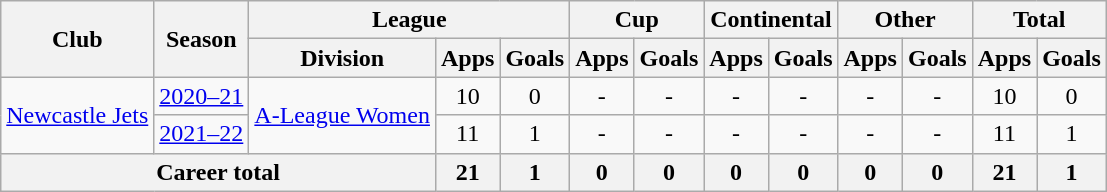<table class="wikitable" style="text-align:center">
<tr>
<th rowspan="2">Club</th>
<th rowspan="2">Season</th>
<th colspan="3">League</th>
<th colspan="2">Cup</th>
<th colspan="2">Continental</th>
<th colspan="2">Other</th>
<th colspan="2">Total</th>
</tr>
<tr>
<th>Division</th>
<th>Apps</th>
<th>Goals</th>
<th>Apps</th>
<th>Goals</th>
<th>Apps</th>
<th>Goals</th>
<th>Apps</th>
<th>Goals</th>
<th>Apps</th>
<th>Goals</th>
</tr>
<tr>
<td rowspan="2"><a href='#'>Newcastle Jets</a></td>
<td><a href='#'>2020–21</a></td>
<td rowspan="2"><a href='#'>A-League Women</a></td>
<td>10</td>
<td>0</td>
<td>-</td>
<td>-</td>
<td>-</td>
<td>-</td>
<td>-</td>
<td>-</td>
<td>10</td>
<td>0</td>
</tr>
<tr>
<td><a href='#'>2021–22</a></td>
<td>11</td>
<td>1</td>
<td>-</td>
<td>-</td>
<td>-</td>
<td>-</td>
<td>-</td>
<td>-</td>
<td>11</td>
<td>1</td>
</tr>
<tr>
<th colspan="3">Career total</th>
<th>21</th>
<th>1</th>
<th>0</th>
<th>0</th>
<th>0</th>
<th>0</th>
<th>0</th>
<th>0</th>
<th>21</th>
<th>1</th>
</tr>
</table>
